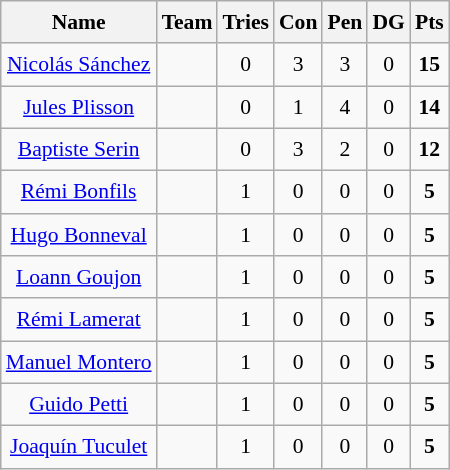<table class="wikitable" style="font-size:90%;border:0;text-align:center;line-height:150%">
<tr>
<th>Name</th>
<th>Team</th>
<th>Tries</th>
<th>Con</th>
<th>Pen</th>
<th>DG</th>
<th>Pts</th>
</tr>
<tr>
<td><a href='#'>Nicolás Sánchez</a></td>
<td></td>
<td>0</td>
<td>3</td>
<td>3</td>
<td>0</td>
<td><strong>15</strong></td>
</tr>
<tr>
<td><a href='#'>Jules Plisson</a></td>
<td></td>
<td>0</td>
<td>1</td>
<td>4</td>
<td>0</td>
<td><strong>14</strong></td>
</tr>
<tr>
<td><a href='#'>Baptiste Serin</a></td>
<td></td>
<td>0</td>
<td>3</td>
<td>2</td>
<td>0</td>
<td><strong>12</strong></td>
</tr>
<tr>
<td><a href='#'>Rémi Bonfils</a></td>
<td></td>
<td>1</td>
<td>0</td>
<td>0</td>
<td>0</td>
<td><strong>5</strong></td>
</tr>
<tr>
<td><a href='#'>Hugo Bonneval</a></td>
<td></td>
<td>1</td>
<td>0</td>
<td>0</td>
<td>0</td>
<td><strong>5</strong></td>
</tr>
<tr>
<td><a href='#'>Loann Goujon</a></td>
<td></td>
<td>1</td>
<td>0</td>
<td>0</td>
<td>0</td>
<td><strong>5</strong></td>
</tr>
<tr>
<td><a href='#'>Rémi Lamerat</a></td>
<td></td>
<td>1</td>
<td>0</td>
<td>0</td>
<td>0</td>
<td><strong>5</strong></td>
</tr>
<tr>
<td><a href='#'>Manuel Montero</a></td>
<td></td>
<td>1</td>
<td>0</td>
<td>0</td>
<td>0</td>
<td><strong>5</strong></td>
</tr>
<tr>
<td><a href='#'>Guido Petti</a></td>
<td></td>
<td>1</td>
<td>0</td>
<td>0</td>
<td>0</td>
<td><strong>5</strong></td>
</tr>
<tr>
<td><a href='#'>Joaquín Tuculet</a></td>
<td></td>
<td>1</td>
<td>0</td>
<td>0</td>
<td>0</td>
<td><strong>5</strong></td>
</tr>
</table>
